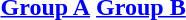<table>
<tr valign=top>
<th align="center"><a href='#'>Group A</a></th>
<th align="center"><a href='#'>Group B</a></th>
</tr>
<tr valign=top>
<td align="left"></td>
<td align="left"></td>
</tr>
</table>
